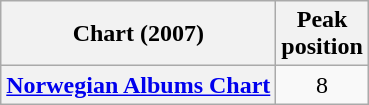<table class="wikitable sortable plainrowheaders">
<tr>
<th scope="col">Chart (2007)</th>
<th scope="col">Peak<br>position</th>
</tr>
<tr>
<th scope="row"><a href='#'>Norwegian Albums Chart</a></th>
<td style="text-align:center;">8</td>
</tr>
</table>
